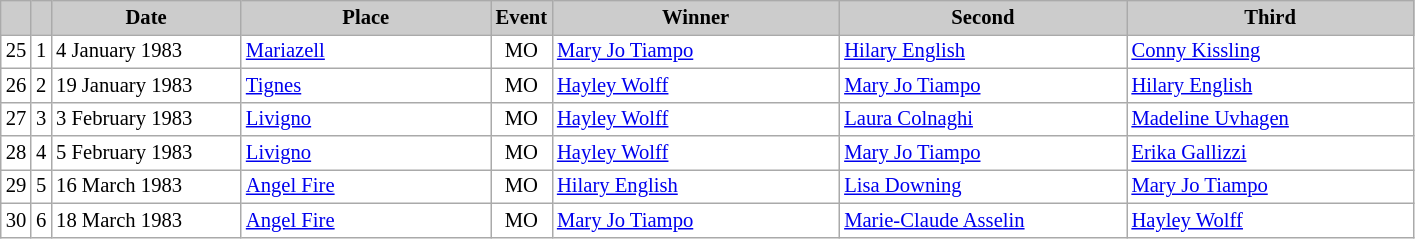<table class="wikitable plainrowheaders" style="background:#fff; font-size:86%; line-height:16px; border:grey solid 1px; border-collapse:collapse;">
<tr style="background:#ccc; text-align:center;">
<th scope="col" style="background:#ccc; width=20 px;"></th>
<th scope="col" style="background:#ccc; width=30 px;"></th>
<th scope="col" style="background:#ccc; width:120px;">Date</th>
<th scope="col" style="background:#ccc; width:160px;">Place</th>
<th scope="col" style="background:#ccc; width:15px;">Event</th>
<th scope="col" style="background:#ccc; width:185px;">Winner</th>
<th scope="col" style="background:#ccc; width:185px;">Second</th>
<th scope="col" style="background:#ccc; width:185px;">Third</th>
</tr>
<tr>
<td align=center>25</td>
<td align=center>1</td>
<td>4 January 1983</td>
<td> <a href='#'>Mariazell</a></td>
<td align=center>MO</td>
<td> <a href='#'>Mary Jo Tiampo</a></td>
<td> <a href='#'>Hilary English</a></td>
<td> <a href='#'>Conny Kissling</a></td>
</tr>
<tr>
<td align=center>26</td>
<td align=center>2</td>
<td>19 January 1983</td>
<td> <a href='#'>Tignes</a></td>
<td align=center>MO</td>
<td> <a href='#'>Hayley Wolff</a></td>
<td> <a href='#'>Mary Jo Tiampo</a></td>
<td> <a href='#'>Hilary English</a></td>
</tr>
<tr>
<td align=center>27</td>
<td align=center>3</td>
<td>3 February 1983</td>
<td> <a href='#'>Livigno</a></td>
<td align=center>MO</td>
<td> <a href='#'>Hayley Wolff</a></td>
<td> <a href='#'>Laura Colnaghi</a></td>
<td> <a href='#'>Madeline Uvhagen</a></td>
</tr>
<tr>
<td align=center>28</td>
<td align=center>4</td>
<td>5 February 1983</td>
<td> <a href='#'>Livigno</a></td>
<td align=center>MO</td>
<td> <a href='#'>Hayley Wolff</a></td>
<td> <a href='#'>Mary Jo Tiampo</a></td>
<td> <a href='#'>Erika Gallizzi</a></td>
</tr>
<tr>
<td align=center>29</td>
<td align=center>5</td>
<td>16 March 1983</td>
<td> <a href='#'>Angel Fire</a></td>
<td align=center>MO</td>
<td> <a href='#'>Hilary English</a></td>
<td> <a href='#'>Lisa Downing</a></td>
<td> <a href='#'>Mary Jo Tiampo</a></td>
</tr>
<tr>
<td align=center>30</td>
<td align=center>6</td>
<td>18 March 1983</td>
<td> <a href='#'>Angel Fire</a></td>
<td align=center>MO</td>
<td> <a href='#'>Mary Jo Tiampo</a></td>
<td> <a href='#'>Marie-Claude Asselin</a></td>
<td> <a href='#'>Hayley Wolff</a></td>
</tr>
</table>
